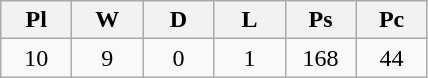<table class="wikitable"  style="text-align:center" width="">
<tr>
<th width=40px>Pl</th>
<th width=40px>W</th>
<th width=40px>D</th>
<th width=40px>L</th>
<th width=40px>Ps</th>
<th width=40px>Pc</th>
</tr>
<tr>
<td>10</td>
<td>9</td>
<td>0</td>
<td>1</td>
<td>168</td>
<td>44</td>
</tr>
</table>
